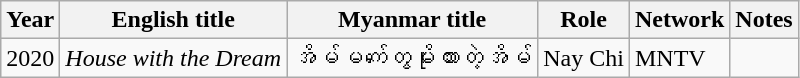<table class="wikitable">
<tr>
<th width=10>Year</th>
<th>English title</th>
<th>Myanmar title</th>
<th>Role</th>
<th>Network</th>
<th>Notes</th>
</tr>
<tr>
<td>2020</td>
<td><em>House with the Dream</em></td>
<td>အိမ်မက်တွေမိုးထားတဲ့အိမ်</td>
<td>Nay Chi</td>
<td>MNTV</td>
<td></td>
</tr>
</table>
